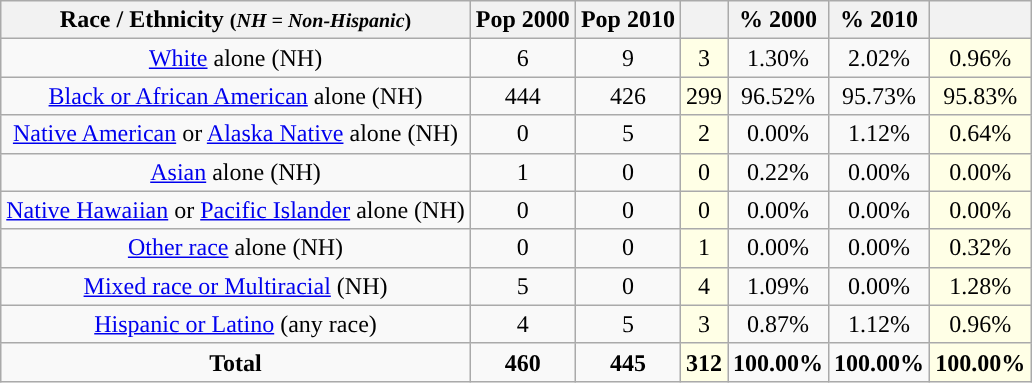<table class="wikitable" style="text-align:center;">
<tr>
<th>Race / Ethnicity <small>(<em>NH = Non-Hispanic</em>)</small></th>
<th>Pop 2000</th>
<th>Pop 2010</th>
<th></th>
<th>% 2000</th>
<th>% 2010</th>
<th></th>
</tr>
<tr>
<td><a href='#'>White</a> alone (NH)</td>
<td>6</td>
<td>9</td>
<td style='background: #ffffe6;'>3</td>
<td>1.30%</td>
<td>2.02%</td>
<td style='background: #ffffe6;'>0.96%</td>
</tr>
<tr>
<td><a href='#'>Black or African American</a> alone (NH)</td>
<td>444</td>
<td>426</td>
<td style='background: #ffffe6;'>299</td>
<td>96.52%</td>
<td>95.73%</td>
<td style='background: #ffffe6;'>95.83%</td>
</tr>
<tr>
<td><a href='#'>Native American</a> or <a href='#'>Alaska Native</a> alone (NH)</td>
<td>0</td>
<td>5</td>
<td style='background: #ffffe6;'>2</td>
<td>0.00%</td>
<td>1.12%</td>
<td style='background: #ffffe6;'>0.64%</td>
</tr>
<tr>
<td><a href='#'>Asian</a> alone (NH)</td>
<td>1</td>
<td>0</td>
<td style='background: #ffffe6;'>0</td>
<td>0.22%</td>
<td>0.00%</td>
<td style='background: #ffffe6;'>0.00%</td>
</tr>
<tr>
<td><a href='#'>Native Hawaiian</a> or <a href='#'>Pacific Islander</a> alone (NH)</td>
<td>0</td>
<td>0</td>
<td style='background: #ffffe6;'>0</td>
<td>0.00%</td>
<td>0.00%</td>
<td style='background: #ffffe6;'>0.00%</td>
</tr>
<tr>
<td><a href='#'>Other race</a> alone (NH)</td>
<td>0</td>
<td>0</td>
<td style='background: #ffffe6;'>1</td>
<td>0.00%</td>
<td>0.00%</td>
<td style='background: #ffffe6;'>0.32%</td>
</tr>
<tr>
<td><a href='#'>Mixed race or Multiracial</a> (NH)</td>
<td>5</td>
<td>0</td>
<td style='background: #ffffe6;'>4</td>
<td>1.09%</td>
<td>0.00%</td>
<td style='background: #ffffe6;'>1.28%</td>
</tr>
<tr>
<td><a href='#'>Hispanic or Latino</a> (any race)</td>
<td>4</td>
<td>5</td>
<td style='background: #ffffe6;'>3</td>
<td>0.87%</td>
<td>1.12%</td>
<td style='background: #ffffe6;'>0.96%</td>
</tr>
<tr>
<td><strong>Total</strong></td>
<td><strong>460</strong></td>
<td><strong>445</strong></td>
<td style='background: #ffffe6;'><strong>312</strong></td>
<td><strong>100.00%</strong></td>
<td><strong>100.00%</strong></td>
<td style='background: #ffffe6;'><strong>100.00%</strong></td>
</tr>
</table>
